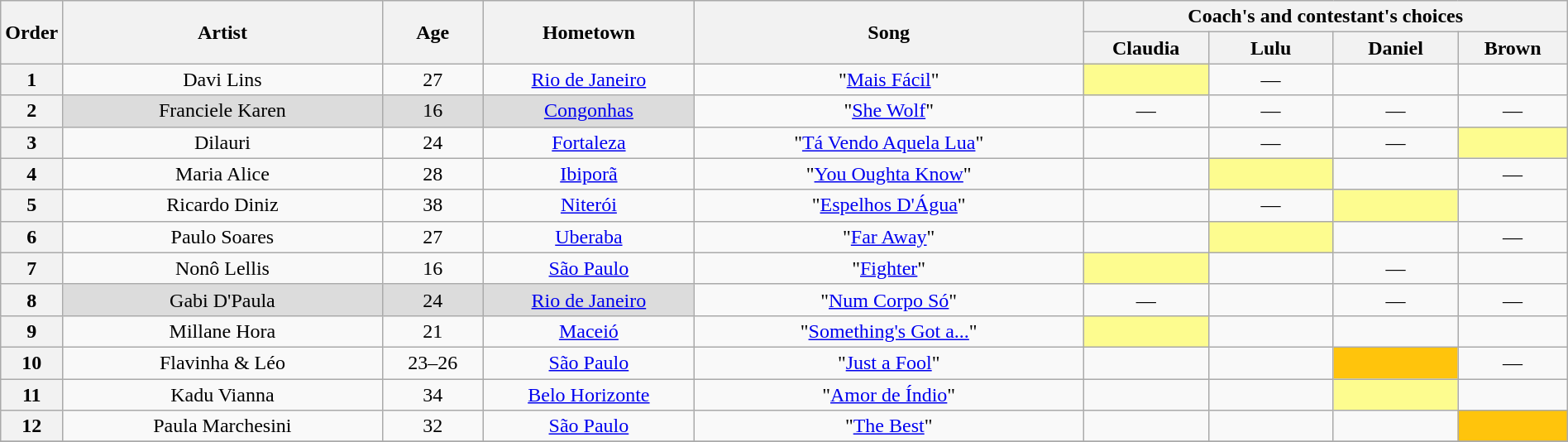<table class="wikitable" style="text-align:center; width:100%;">
<tr>
<th rowspan=2 width="03.5%">Order</th>
<th rowspan=2 width="20.5%">Artist</th>
<th rowspan=2 width="06.5%">Age</th>
<th rowspan=2 width="13.5%">Hometown</th>
<th rowspan=2 width="25.0%">Song</th>
<th colspan=4 width="32.0%">Coach's and contestant's choices</th>
</tr>
<tr>
<th width="8.0%">Claudia</th>
<th width="8.0%">Lulu</th>
<th width="8.0%">Daniel</th>
<th width="8.0%">Brown</th>
</tr>
<tr>
<th>1</th>
<td>Davi Lins</td>
<td>27</td>
<td><a href='#'>Rio de Janeiro</a></td>
<td>"<a href='#'>Mais Fácil</a>"</td>
<td bgcolor="FDFC8F"><strong></strong></td>
<td>—</td>
<td><strong></strong></td>
<td><strong></strong></td>
</tr>
<tr>
<th>2</th>
<td bgcolor="DCDCDC">Franciele Karen</td>
<td bgcolor="DCDCDC">16</td>
<td bgcolor="DCDCDC"><a href='#'>Congonhas</a></td>
<td>"<a href='#'>She Wolf</a>"</td>
<td>—</td>
<td>—</td>
<td>—</td>
<td>—</td>
</tr>
<tr>
<th>3</th>
<td>Dilauri </td>
<td>24</td>
<td><a href='#'>Fortaleza</a></td>
<td>"<a href='#'>Tá Vendo Aquela Lua</a>"</td>
<td><strong></strong></td>
<td>—</td>
<td>—</td>
<td bgcolor="FDFC8F"><strong></strong></td>
</tr>
<tr>
<th>4</th>
<td>Maria Alice</td>
<td>28</td>
<td><a href='#'>Ibiporã</a></td>
<td>"<a href='#'>You Oughta Know</a>"</td>
<td><strong></strong></td>
<td bgcolor="FDFC8F"><strong></strong></td>
<td><strong></strong></td>
<td>—</td>
</tr>
<tr>
<th>5</th>
<td>Ricardo Diniz</td>
<td>38</td>
<td><a href='#'>Niterói</a></td>
<td>"<a href='#'>Espelhos D'Água</a>"</td>
<td><strong></strong></td>
<td>—</td>
<td bgcolor="FDFC8F"><strong></strong></td>
<td><strong></strong></td>
</tr>
<tr>
<th>6</th>
<td>Paulo Soares</td>
<td>27</td>
<td><a href='#'>Uberaba</a></td>
<td>"<a href='#'>Far Away</a>"</td>
<td><strong></strong></td>
<td bgcolor="FDFC8F"><strong></strong></td>
<td><strong></strong></td>
<td>—</td>
</tr>
<tr>
<th>7</th>
<td>Nonô Lellis</td>
<td>16</td>
<td><a href='#'>São Paulo</a></td>
<td>"<a href='#'>Fighter</a>"</td>
<td bgcolor="FDFC8F"><strong></strong></td>
<td></td>
<td>—</td>
<td><strong></strong></td>
</tr>
<tr>
<th>8</th>
<td bgcolor="DCDCDC">Gabi D'Paula</td>
<td bgcolor="DCDCDC">24</td>
<td bgcolor="DCDCDC"><a href='#'>Rio de Janeiro</a></td>
<td>"<a href='#'>Num Corpo Só</a>"</td>
<td>—</td>
<td></td>
<td>—</td>
<td>—</td>
</tr>
<tr>
<th>9</th>
<td>Millane Hora</td>
<td>21</td>
<td><a href='#'>Maceió</a></td>
<td>"<a href='#'>Something's Got a...</a>"</td>
<td bgcolor="FDFC8F"><strong></strong></td>
<td></td>
<td><strong></strong></td>
<td><strong></strong></td>
</tr>
<tr>
<th>10</th>
<td>Flavinha & Léo</td>
<td>23–26</td>
<td><a href='#'>São Paulo</a></td>
<td>"<a href='#'>Just a Fool</a>"</td>
<td></td>
<td></td>
<td bgcolor="FFC40C"><strong></strong></td>
<td>—</td>
</tr>
<tr>
<th>11</th>
<td>Kadu Vianna</td>
<td>34</td>
<td><a href='#'>Belo Horizonte</a></td>
<td>"<a href='#'>Amor de Índio</a>"</td>
<td></td>
<td></td>
<td bgcolor="FDFC8F"><strong></strong></td>
<td><strong></strong></td>
</tr>
<tr>
<th>12</th>
<td>Paula Marchesini</td>
<td>32</td>
<td><a href='#'>São Paulo</a></td>
<td>"<a href='#'>The Best</a>"</td>
<td></td>
<td></td>
<td></td>
<td bgcolor="FFC40C"><strong></strong></td>
</tr>
<tr>
</tr>
</table>
